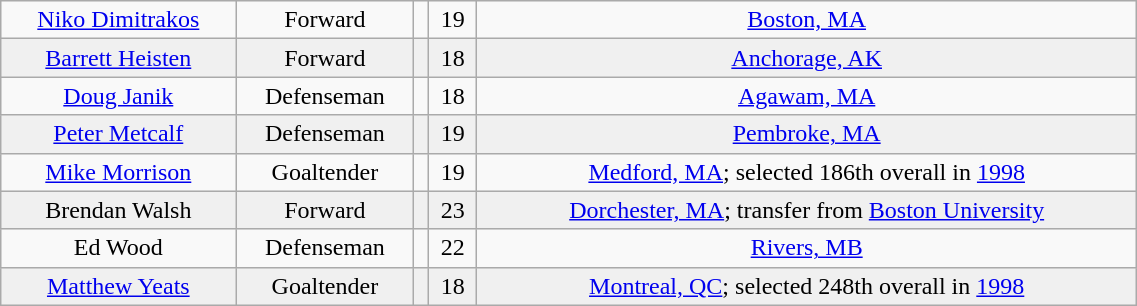<table class="wikitable" width="60%">
<tr align="center" bgcolor="">
<td><a href='#'>Niko Dimitrakos</a></td>
<td>Forward</td>
<td></td>
<td>19</td>
<td><a href='#'>Boston, MA</a></td>
</tr>
<tr align="center" bgcolor="f0f0f0">
<td><a href='#'>Barrett Heisten</a></td>
<td>Forward</td>
<td></td>
<td>18</td>
<td><a href='#'>Anchorage, AK</a></td>
</tr>
<tr align="center" bgcolor="">
<td><a href='#'>Doug Janik</a></td>
<td>Defenseman</td>
<td></td>
<td>18</td>
<td><a href='#'>Agawam, MA</a></td>
</tr>
<tr align="center" bgcolor="f0f0f0">
<td><a href='#'>Peter Metcalf</a></td>
<td>Defenseman</td>
<td></td>
<td>19</td>
<td><a href='#'>Pembroke, MA</a></td>
</tr>
<tr align="center" bgcolor="">
<td><a href='#'>Mike Morrison</a></td>
<td>Goaltender</td>
<td></td>
<td>19</td>
<td><a href='#'>Medford, MA</a>; selected 186th overall in <a href='#'>1998</a></td>
</tr>
<tr align="center" bgcolor="f0f0f0">
<td>Brendan Walsh</td>
<td>Forward</td>
<td></td>
<td>23</td>
<td><a href='#'>Dorchester, MA</a>; transfer from <a href='#'>Boston University</a></td>
</tr>
<tr align="center" bgcolor="">
<td>Ed Wood</td>
<td>Defenseman</td>
<td></td>
<td>22</td>
<td><a href='#'>Rivers, MB</a></td>
</tr>
<tr align="center" bgcolor="f0f0f0">
<td><a href='#'>Matthew Yeats</a></td>
<td>Goaltender</td>
<td></td>
<td>18</td>
<td><a href='#'>Montreal, QC</a>; selected 248th overall in <a href='#'>1998</a></td>
</tr>
</table>
